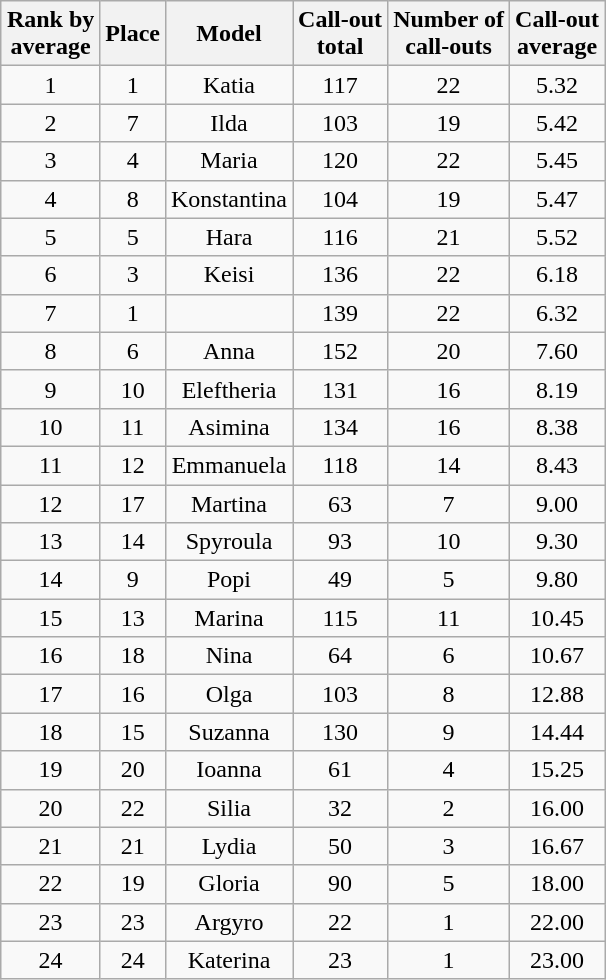<table class="wikitable sortable" style="margin:auto; text-align:center; white-space:nowrap">
<tr>
<th>Rank by<br>average</th>
<th>Place</th>
<th>Model</th>
<th>Call-out<br>total</th>
<th>Number of<br>call-outs</th>
<th>Call-out<br>average</th>
</tr>
<tr>
<td>1</td>
<td>1</td>
<td>Katia</td>
<td>117</td>
<td>22</td>
<td>5.32</td>
</tr>
<tr>
<td>2</td>
<td>7</td>
<td>Ilda</td>
<td>103</td>
<td>19</td>
<td>5.42</td>
</tr>
<tr>
<td>3</td>
<td>4</td>
<td>Maria</td>
<td>120</td>
<td>22</td>
<td>5.45</td>
</tr>
<tr>
<td>4</td>
<td>8</td>
<td>Konstantina</td>
<td>104</td>
<td>19</td>
<td>5.47</td>
</tr>
<tr>
<td>5</td>
<td>5</td>
<td>Hara</td>
<td>116</td>
<td>21</td>
<td>5.52</td>
</tr>
<tr>
<td>6</td>
<td>3</td>
<td>Keisi</td>
<td>136</td>
<td>22</td>
<td>6.18</td>
</tr>
<tr>
<td>7</td>
<td>1</td>
<td></td>
<td>139</td>
<td>22</td>
<td>6.32</td>
</tr>
<tr>
<td>8</td>
<td>6</td>
<td>Anna</td>
<td>152</td>
<td>20</td>
<td>7.60</td>
</tr>
<tr>
<td>9</td>
<td>10</td>
<td>Eleftheria</td>
<td>131</td>
<td>16</td>
<td>8.19</td>
</tr>
<tr>
<td>10</td>
<td>11</td>
<td>Asimina</td>
<td>134</td>
<td>16</td>
<td>8.38</td>
</tr>
<tr>
<td>11</td>
<td>12</td>
<td>Emmanuela</td>
<td>118</td>
<td>14</td>
<td>8.43</td>
</tr>
<tr>
<td>12</td>
<td>17</td>
<td>Martina</td>
<td>63</td>
<td>7</td>
<td>9.00</td>
</tr>
<tr>
<td>13</td>
<td>14</td>
<td>Spyroula</td>
<td>93</td>
<td>10</td>
<td>9.30</td>
</tr>
<tr>
<td>14</td>
<td>9</td>
<td>Popi</td>
<td>49</td>
<td>5</td>
<td>9.80</td>
</tr>
<tr>
<td>15</td>
<td>13</td>
<td>Marina</td>
<td>115</td>
<td>11</td>
<td>10.45</td>
</tr>
<tr>
<td>16</td>
<td>18</td>
<td>Nina</td>
<td>64</td>
<td>6</td>
<td>10.67</td>
</tr>
<tr>
<td>17</td>
<td>16</td>
<td>Olga</td>
<td>103</td>
<td>8</td>
<td>12.88</td>
</tr>
<tr>
<td>18</td>
<td>15</td>
<td>Suzanna</td>
<td>130</td>
<td>9</td>
<td>14.44</td>
</tr>
<tr>
<td>19</td>
<td>20</td>
<td>Ioanna</td>
<td>61</td>
<td>4</td>
<td>15.25</td>
</tr>
<tr>
<td>20</td>
<td>22</td>
<td>Silia</td>
<td>32</td>
<td>2</td>
<td>16.00</td>
</tr>
<tr>
<td>21</td>
<td>21</td>
<td>Lydia</td>
<td>50</td>
<td>3</td>
<td>16.67</td>
</tr>
<tr>
<td>22</td>
<td>19</td>
<td>Gloria</td>
<td>90</td>
<td>5</td>
<td>18.00</td>
</tr>
<tr>
<td>23</td>
<td>23</td>
<td>Argyro</td>
<td>22</td>
<td>1</td>
<td>22.00</td>
</tr>
<tr>
<td>24</td>
<td>24</td>
<td>Katerina</td>
<td>23</td>
<td>1</td>
<td>23.00</td>
</tr>
</table>
